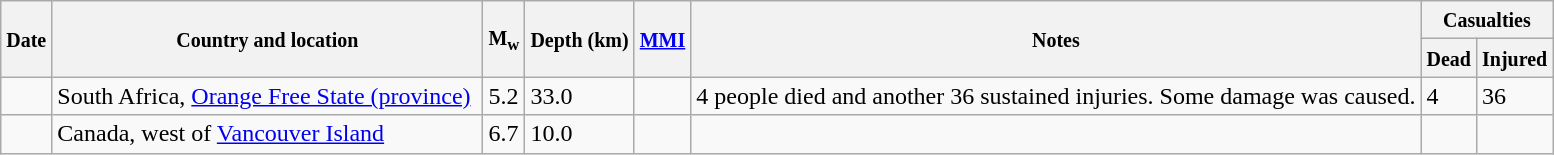<table class="wikitable sortable sort-under" style="border:1px black; margin-left:1em;">
<tr>
<th rowspan="2"><small>Date</small></th>
<th rowspan="2" style="width: 280px"><small>Country and location</small></th>
<th rowspan="2"><small>M<sub>w</sub></small></th>
<th rowspan="2"><small>Depth (km)</small></th>
<th rowspan="2"><small><a href='#'>MMI</a></small></th>
<th rowspan="2" class="unsortable"><small>Notes</small></th>
<th colspan="2"><small>Casualties</small></th>
</tr>
<tr>
<th><small>Dead</small></th>
<th><small>Injured</small></th>
</tr>
<tr>
<td></td>
<td>South Africa, <a href='#'>Orange Free State (province)</a></td>
<td>5.2</td>
<td>33.0</td>
<td></td>
<td>4 people died and another 36 sustained injuries. Some damage was caused.</td>
<td>4</td>
<td>36</td>
</tr>
<tr>
<td></td>
<td>Canada, west of <a href='#'>Vancouver Island</a></td>
<td>6.7</td>
<td>10.0</td>
<td></td>
<td></td>
<td></td>
<td></td>
</tr>
</table>
